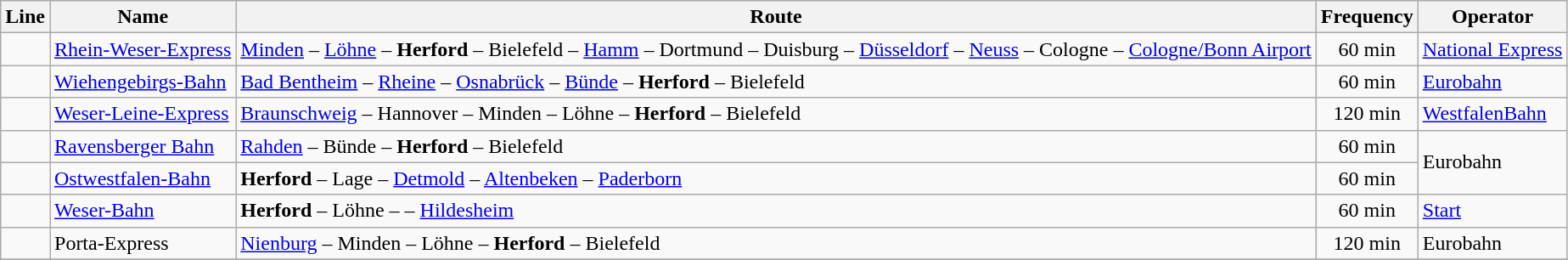<table class="wikitable">
<tr>
<th>Line</th>
<th>Name</th>
<th>Route</th>
<th>Frequency</th>
<th>Operator</th>
</tr>
<tr>
<td></td>
<td><a href='#'>Rhein-Weser-Express</a></td>
<td><a href='#'>Minden</a> – <a href='#'>Löhne</a> – <strong>Herford</strong> – Bielefeld – <a href='#'>Hamm</a> – Dortmund – Duisburg – <a href='#'>Düsseldorf</a> – <a href='#'>Neuss</a> – Cologne – <a href='#'>Cologne/Bonn Airport</a></td>
<td align="center">60 min</td>
<td><a href='#'>National Express</a></td>
</tr>
<tr>
<td></td>
<td><a href='#'>Wiehengebirgs-Bahn</a></td>
<td><a href='#'>Bad Bentheim</a> – <a href='#'>Rheine</a> – <a href='#'>Osnabrück</a> – <a href='#'>Bünde</a> – <strong>Herford</strong> – Bielefeld</td>
<td align="center">60 min</td>
<td><a href='#'>Eurobahn</a></td>
</tr>
<tr>
<td></td>
<td><a href='#'>Weser-Leine-Express</a></td>
<td><a href='#'>Braunschweig</a> – Hannover – Minden – Löhne – <strong>Herford</strong> – Bielefeld</td>
<td align="center">120 min</td>
<td><a href='#'>WestfalenBahn</a></td>
</tr>
<tr>
<td></td>
<td><a href='#'>Ravensberger Bahn</a></td>
<td><a href='#'>Rahden</a> – Bünde – <strong>Herford</strong> – Bielefeld</td>
<td align="center">60 min</td>
<td rowspan=2>Eurobahn</td>
</tr>
<tr>
<td></td>
<td><a href='#'>Ostwestfalen-Bahn</a></td>
<td><strong>Herford</strong> – Lage – <a href='#'>Detmold</a> – <a href='#'>Altenbeken</a> – <a href='#'>Paderborn</a></td>
<td align="center">60 min</td>
</tr>
<tr>
<td></td>
<td><a href='#'>Weser-Bahn</a></td>
<td><strong>Herford</strong> – Löhne –  – <a href='#'>Hildesheim</a></td>
<td align="center">60 min</td>
<td><a href='#'>Start</a></td>
</tr>
<tr>
<td></td>
<td>Porta-Express</td>
<td><a href='#'>Nienburg</a> – Minden – Löhne – <strong>Herford</strong> – Bielefeld</td>
<td align="center">120 min</td>
<td>Eurobahn</td>
</tr>
<tr>
</tr>
</table>
